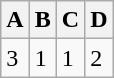<table class="wikitable inline">
<tr>
<th>A</th>
<th>B</th>
<th>C</th>
<th>D</th>
</tr>
<tr>
<td>3</td>
<td>1</td>
<td>1</td>
<td>2</td>
</tr>
</table>
